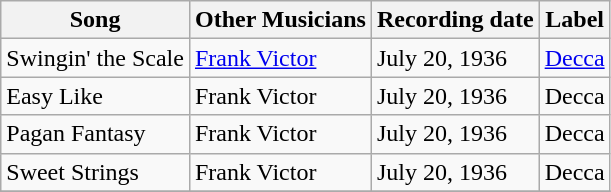<table class="wikitable sortable">
<tr>
<th>Song</th>
<th>Other Musicians</th>
<th>Recording date</th>
<th>Label</th>
</tr>
<tr>
<td>Swingin' the Scale</td>
<td><a href='#'>Frank Victor</a></td>
<td>July 20, 1936</td>
<td><a href='#'>Decca</a></td>
</tr>
<tr>
<td>Easy Like</td>
<td>Frank Victor</td>
<td>July 20, 1936</td>
<td>Decca</td>
</tr>
<tr>
<td>Pagan Fantasy</td>
<td>Frank Victor</td>
<td>July 20, 1936</td>
<td>Decca</td>
</tr>
<tr>
<td>Sweet Strings</td>
<td>Frank Victor</td>
<td>July 20, 1936</td>
<td>Decca</td>
</tr>
<tr>
</tr>
</table>
